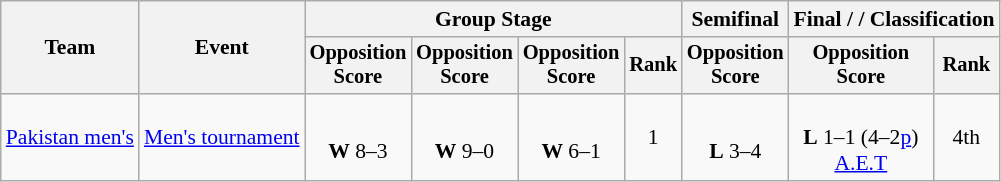<table class="wikitable" style="font-size:90%;text-align:center">
<tr>
<th rowspan="2">Team</th>
<th rowspan="2">Event</th>
<th colspan="4">Group Stage</th>
<th>Semifinal</th>
<th colspan="2">Final / / Classification</th>
</tr>
<tr style="font-size:95%">
<th>Opposition<br>Score</th>
<th>Opposition<br>Score</th>
<th>Opposition<br>Score</th>
<th>Rank</th>
<th>Opposition<br>Score</th>
<th>Opposition<br>Score</th>
<th>Rank</th>
</tr>
<tr>
<td align="left"><a href='#'>Pakistan men's</a></td>
<td align="left"><a href='#'>Men's tournament</a></td>
<td><br><strong>W</strong> 8–3</td>
<td><br><strong>W</strong> 9–0</td>
<td><br><strong>W</strong> 6–1</td>
<td>1</td>
<td><br><strong>L</strong> 3–4</td>
<td><br><strong>L</strong> 1–1 (4–2<a href='#'>p</a>)<br><a href='#'>A.E.T</a></td>
<td>4th</td>
</tr>
</table>
